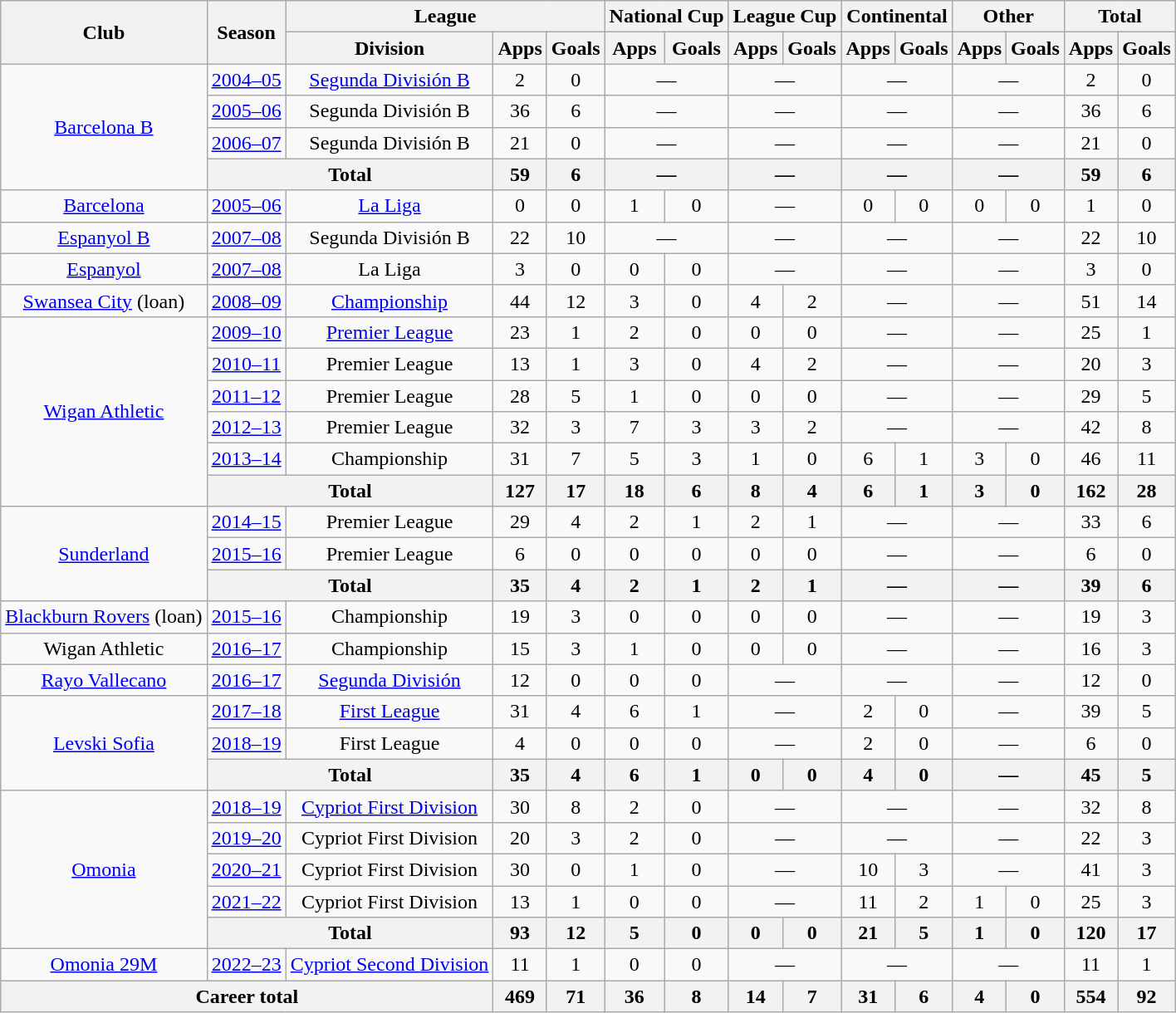<table class="wikitable" style="text-align: center;">
<tr>
<th rowspan="2">Club</th>
<th rowspan="2">Season</th>
<th colspan="3">League</th>
<th colspan="2">National Cup</th>
<th colspan="2">League Cup</th>
<th colspan="2">Continental</th>
<th colspan="2">Other</th>
<th colspan="2">Total</th>
</tr>
<tr>
<th>Division</th>
<th>Apps</th>
<th>Goals</th>
<th>Apps</th>
<th>Goals</th>
<th>Apps</th>
<th>Goals</th>
<th>Apps</th>
<th>Goals</th>
<th>Apps</th>
<th>Goals</th>
<th>Apps</th>
<th>Goals</th>
</tr>
<tr>
<td rowspan="4"><a href='#'>Barcelona B</a></td>
<td><a href='#'>2004–05</a></td>
<td><a href='#'>Segunda División B</a></td>
<td>2</td>
<td>0</td>
<td colspan="2">—</td>
<td colspan="2">—</td>
<td colspan="2">—</td>
<td colspan="2">—</td>
<td>2</td>
<td>0</td>
</tr>
<tr>
<td><a href='#'>2005–06</a></td>
<td>Segunda División B</td>
<td>36</td>
<td>6</td>
<td colspan="2">—</td>
<td colspan="2">—</td>
<td colspan="2">—</td>
<td colspan="2">—</td>
<td>36</td>
<td>6</td>
</tr>
<tr>
<td><a href='#'>2006–07</a></td>
<td>Segunda División B</td>
<td>21</td>
<td>0</td>
<td colspan="2">—</td>
<td colspan="2">—</td>
<td colspan="2">—</td>
<td colspan="2">—</td>
<td>21</td>
<td>0</td>
</tr>
<tr>
<th colspan="2">Total</th>
<th>59</th>
<th>6</th>
<th colspan="2">—</th>
<th colspan="2">—</th>
<th colspan="2">—</th>
<th colspan="2">—</th>
<th>59</th>
<th>6</th>
</tr>
<tr>
<td><a href='#'>Barcelona</a></td>
<td><a href='#'>2005–06</a></td>
<td><a href='#'>La Liga</a></td>
<td>0</td>
<td>0</td>
<td>1</td>
<td>0</td>
<td colspan="2">—</td>
<td>0</td>
<td>0</td>
<td>0</td>
<td>0</td>
<td>1</td>
<td>0</td>
</tr>
<tr>
<td><a href='#'>Espanyol B</a></td>
<td><a href='#'>2007–08</a></td>
<td>Segunda División B</td>
<td>22</td>
<td>10</td>
<td colspan="2">—</td>
<td colspan="2">—</td>
<td colspan="2">—</td>
<td colspan="2">—</td>
<td>22</td>
<td>10</td>
</tr>
<tr>
<td><a href='#'>Espanyol</a></td>
<td><a href='#'>2007–08</a></td>
<td>La Liga</td>
<td>3</td>
<td>0</td>
<td>0</td>
<td>0</td>
<td colspan="2">—</td>
<td colspan="2">—</td>
<td colspan="2">—</td>
<td>3</td>
<td>0</td>
</tr>
<tr>
<td><a href='#'>Swansea City</a> (loan)</td>
<td><a href='#'>2008–09</a></td>
<td><a href='#'>Championship</a></td>
<td>44</td>
<td>12</td>
<td>3</td>
<td>0</td>
<td>4</td>
<td>2</td>
<td colspan="2">—</td>
<td colspan="2">—</td>
<td>51</td>
<td>14</td>
</tr>
<tr>
<td rowspan="6"><a href='#'>Wigan Athletic</a></td>
<td><a href='#'>2009–10</a></td>
<td><a href='#'>Premier League</a></td>
<td>23</td>
<td>1</td>
<td>2</td>
<td>0</td>
<td>0</td>
<td>0</td>
<td colspan="2">—</td>
<td colspan="2">—</td>
<td>25</td>
<td>1</td>
</tr>
<tr>
<td><a href='#'>2010–11</a></td>
<td>Premier League</td>
<td>13</td>
<td>1</td>
<td>3</td>
<td>0</td>
<td>4</td>
<td>2</td>
<td colspan="2">—</td>
<td colspan="2">—</td>
<td>20</td>
<td>3</td>
</tr>
<tr>
<td><a href='#'>2011–12</a></td>
<td>Premier League</td>
<td>28</td>
<td>5</td>
<td>1</td>
<td>0</td>
<td>0</td>
<td>0</td>
<td colspan="2">—</td>
<td colspan="2">—</td>
<td>29</td>
<td>5</td>
</tr>
<tr>
<td><a href='#'>2012–13</a></td>
<td>Premier League</td>
<td>32</td>
<td>3</td>
<td>7</td>
<td>3</td>
<td>3</td>
<td>2</td>
<td colspan="2">—</td>
<td colspan="2">—</td>
<td>42</td>
<td>8</td>
</tr>
<tr>
<td><a href='#'>2013–14</a></td>
<td>Championship</td>
<td>31</td>
<td>7</td>
<td>5</td>
<td>3</td>
<td>1</td>
<td>0</td>
<td>6</td>
<td>1</td>
<td>3</td>
<td>0</td>
<td>46</td>
<td>11</td>
</tr>
<tr>
<th colspan="2">Total</th>
<th>127</th>
<th>17</th>
<th>18</th>
<th>6</th>
<th>8</th>
<th>4</th>
<th>6</th>
<th>1</th>
<th>3</th>
<th>0</th>
<th>162</th>
<th>28</th>
</tr>
<tr>
<td rowspan="3"><a href='#'>Sunderland</a></td>
<td><a href='#'>2014–15</a></td>
<td>Premier League</td>
<td>29</td>
<td>4</td>
<td>2</td>
<td>1</td>
<td>2</td>
<td>1</td>
<td colspan="2">—</td>
<td colspan="2">—</td>
<td>33</td>
<td>6</td>
</tr>
<tr>
<td><a href='#'>2015–16</a></td>
<td>Premier League</td>
<td>6</td>
<td>0</td>
<td>0</td>
<td>0</td>
<td>0</td>
<td>0</td>
<td colspan="2">—</td>
<td colspan="2">—</td>
<td>6</td>
<td>0</td>
</tr>
<tr>
<th colspan="2">Total</th>
<th>35</th>
<th>4</th>
<th>2</th>
<th>1</th>
<th>2</th>
<th>1</th>
<th colspan="2">—</th>
<th colspan="2">—</th>
<th>39</th>
<th>6</th>
</tr>
<tr>
<td><a href='#'>Blackburn Rovers</a> (loan)</td>
<td><a href='#'>2015–16</a></td>
<td>Championship</td>
<td>19</td>
<td>3</td>
<td>0</td>
<td>0</td>
<td>0</td>
<td>0</td>
<td colspan="2">—</td>
<td colspan="2">—</td>
<td>19</td>
<td>3</td>
</tr>
<tr>
<td>Wigan Athletic</td>
<td><a href='#'>2016–17</a></td>
<td>Championship</td>
<td>15</td>
<td>3</td>
<td>1</td>
<td>0</td>
<td>0</td>
<td>0</td>
<td colspan="2">—</td>
<td colspan="2">—</td>
<td>16</td>
<td>3</td>
</tr>
<tr>
<td><a href='#'>Rayo Vallecano</a></td>
<td><a href='#'>2016–17</a></td>
<td><a href='#'>Segunda División</a></td>
<td>12</td>
<td>0</td>
<td>0</td>
<td>0</td>
<td colspan="2">—</td>
<td colspan="2">—</td>
<td colspan="2">—</td>
<td>12</td>
<td>0</td>
</tr>
<tr>
<td rowspan=3><a href='#'>Levski Sofia</a></td>
<td><a href='#'>2017–18</a></td>
<td><a href='#'>First League</a></td>
<td>31</td>
<td>4</td>
<td>6</td>
<td>1</td>
<td colspan="2">—</td>
<td>2</td>
<td>0</td>
<td colspan="2">—</td>
<td>39</td>
<td>5</td>
</tr>
<tr>
<td><a href='#'>2018–19</a></td>
<td>First League</td>
<td>4</td>
<td>0</td>
<td>0</td>
<td>0</td>
<td colspan="2">—</td>
<td>2</td>
<td>0</td>
<td colspan="2">—</td>
<td>6</td>
<td>0</td>
</tr>
<tr>
<th colspan="2">Total</th>
<th>35</th>
<th>4</th>
<th>6</th>
<th>1</th>
<th>0</th>
<th>0</th>
<th>4</th>
<th>0</th>
<th colspan="2">—</th>
<th>45</th>
<th>5</th>
</tr>
<tr>
<td rowspan="5"><a href='#'>Omonia</a></td>
<td><a href='#'>2018–19</a></td>
<td><a href='#'>Cypriot First Division</a></td>
<td>30</td>
<td>8</td>
<td>2</td>
<td>0</td>
<td colspan="2">—</td>
<td colspan="2">—</td>
<td colspan="2">—</td>
<td>32</td>
<td>8</td>
</tr>
<tr>
<td><a href='#'>2019–20</a></td>
<td>Cypriot First Division</td>
<td>20</td>
<td>3</td>
<td>2</td>
<td>0</td>
<td colspan="2">—</td>
<td colspan="2">—</td>
<td colspan="2">—</td>
<td>22</td>
<td>3</td>
</tr>
<tr>
<td><a href='#'>2020–21</a></td>
<td>Cypriot First Division</td>
<td>30</td>
<td>0</td>
<td>1</td>
<td>0</td>
<td colspan="2">—</td>
<td>10</td>
<td>3</td>
<td colspan="2">—</td>
<td>41</td>
<td>3</td>
</tr>
<tr>
<td><a href='#'>2021–22</a></td>
<td>Cypriot First Division</td>
<td>13</td>
<td>1</td>
<td>0</td>
<td>0</td>
<td colspan="2">—</td>
<td>11</td>
<td>2</td>
<td>1</td>
<td>0</td>
<td>25</td>
<td>3</td>
</tr>
<tr>
<th colspan="2">Total</th>
<th>93</th>
<th>12</th>
<th>5</th>
<th>0</th>
<th>0</th>
<th>0</th>
<th>21</th>
<th>5</th>
<th>1</th>
<th>0</th>
<th>120</th>
<th>17</th>
</tr>
<tr>
<td rowspan="1"><a href='#'>Omonia 29M</a></td>
<td><a href='#'>2022–23</a></td>
<td><a href='#'>Cypriot Second Division</a></td>
<td>11</td>
<td>1</td>
<td>0</td>
<td>0</td>
<td colspan="2">—</td>
<td colspan="2">—</td>
<td colspan="2">—</td>
<td>11</td>
<td>1</td>
</tr>
<tr>
<th colspan="3">Career total</th>
<th>469</th>
<th>71</th>
<th>36</th>
<th>8</th>
<th>14</th>
<th>7</th>
<th>31</th>
<th>6</th>
<th>4</th>
<th>0</th>
<th>554</th>
<th>92</th>
</tr>
</table>
